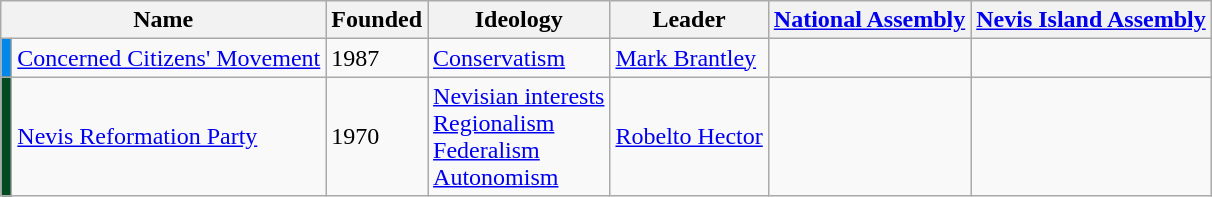<table class="wikitable">
<tr>
<th colspan=2>Name</th>
<th>Founded</th>
<th>Ideology</th>
<th>Leader</th>
<th><a href='#'>National Assembly</a></th>
<th><a href='#'>Nevis Island Assembly</a></th>
</tr>
<tr>
<td style="background:#0187E8;"></td>
<td><a href='#'>Concerned Citizens' Movement</a></td>
<td>1987</td>
<td><a href='#'>Conservatism</a></td>
<td><a href='#'>Mark Brantley</a></td>
<td></td>
<td></td>
</tr>
<tr>
<td style="background:#014A22;"></td>
<td><a href='#'>Nevis Reformation Party</a></td>
<td>1970</td>
<td><a href='#'>Nevisian interests</a><br><a href='#'>Regionalism</a><br><a href='#'>Federalism</a><br><a href='#'>Autonomism</a></td>
<td><a href='#'>Robelto Hector</a></td>
<td></td>
<td></td>
</tr>
</table>
